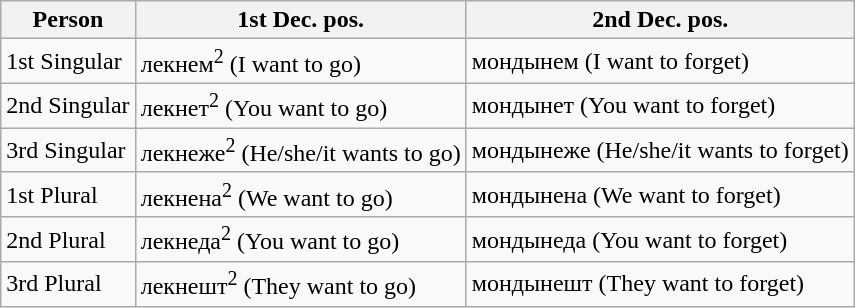<table class="wikitable">
<tr>
<th>Person</th>
<th>1st Dec. pos.</th>
<th>2nd Dec. pos.</th>
</tr>
<tr>
<td>1st Singular</td>
<td>лекнем<sup>2</sup> (I want to go)</td>
<td>мондынем (I want to forget)</td>
</tr>
<tr>
<td>2nd Singular</td>
<td>лекнет<sup>2</sup> (You want to go)</td>
<td>мондынет (You want to forget)</td>
</tr>
<tr>
<td>3rd Singular</td>
<td>лекнеже<sup>2</sup> (He/she/it wants to go)</td>
<td>мондынеже (He/she/it wants to forget)</td>
</tr>
<tr>
<td>1st Plural</td>
<td>лекнена<sup>2</sup> (We want to go)</td>
<td>мондынена (We want to forget)</td>
</tr>
<tr>
<td>2nd Plural</td>
<td>лекнеда<sup>2</sup> (You want to go)</td>
<td>мондынеда (You want to forget)</td>
</tr>
<tr>
<td>3rd Plural</td>
<td>лекнешт<sup>2</sup> (They want to go)</td>
<td>мондынешт (They want to forget)</td>
</tr>
</table>
